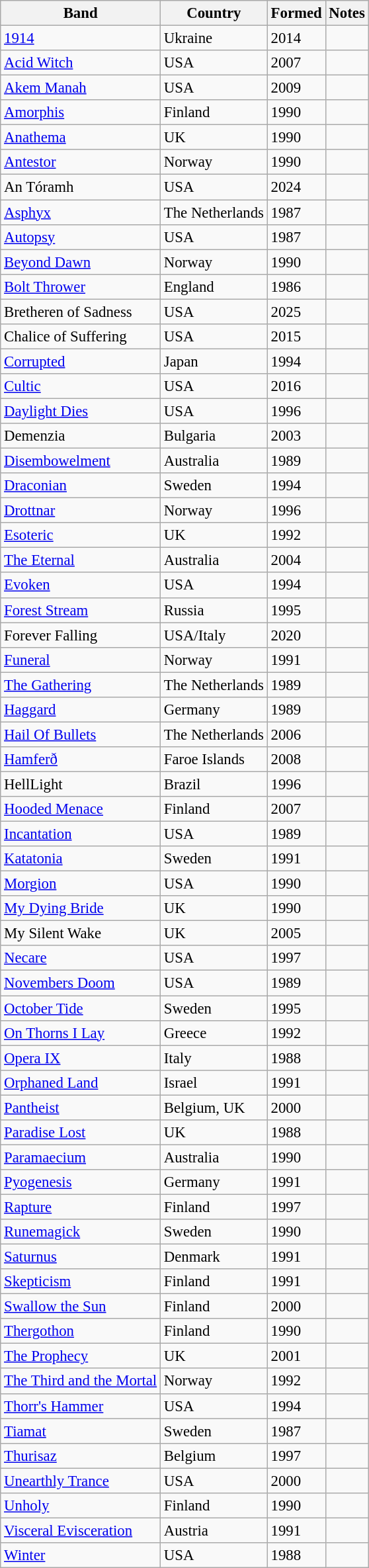<table class="wikitable sortable" style="font-size: 95%">
<tr>
<th>Band</th>
<th>Country</th>
<th>Formed</th>
<th class="unsortable">Notes</th>
</tr>
<tr>
<td><a href='#'>1914</a></td>
<td>Ukraine</td>
<td>2014</td>
<td></td>
</tr>
<tr>
<td><a href='#'>Acid Witch</a></td>
<td>USA</td>
<td>2007</td>
<td></td>
</tr>
<tr>
<td><a href='#'>Akem Manah</a></td>
<td>USA</td>
<td>2009</td>
<td></td>
</tr>
<tr>
<td><a href='#'>Amorphis</a></td>
<td>Finland</td>
<td>1990</td>
<td></td>
</tr>
<tr>
<td><a href='#'>Anathema</a></td>
<td>UK</td>
<td>1990</td>
<td></td>
</tr>
<tr>
<td><a href='#'>Antestor</a></td>
<td>Norway</td>
<td>1990</td>
<td></td>
</tr>
<tr>
<td>An Tóramh</td>
<td>USA</td>
<td>2024</td>
</tr>
<tr>
<td><a href='#'>Asphyx</a></td>
<td>The Netherlands</td>
<td>1987</td>
<td></td>
</tr>
<tr>
<td><a href='#'>Autopsy</a></td>
<td>USA</td>
<td>1987</td>
<td></td>
</tr>
<tr>
<td><a href='#'>Beyond Dawn</a></td>
<td>Norway</td>
<td>1990</td>
<td></td>
</tr>
<tr>
<td><a href='#'>Bolt Thrower</a></td>
<td>England</td>
<td>1986</td>
<td></td>
</tr>
<tr>
<td>Bretheren of Sadness</td>
<td>USA</td>
<td>2025</td>
<td></td>
</tr>
<tr>
<td>Chalice of Suffering</td>
<td>USA</td>
<td>2015</td>
<td></td>
</tr>
<tr>
<td><a href='#'>Corrupted</a></td>
<td>Japan</td>
<td>1994</td>
<td></td>
</tr>
<tr>
<td><a href='#'>Cultic</a></td>
<td>USA</td>
<td>2016</td>
<td></td>
</tr>
<tr>
<td><a href='#'>Daylight Dies</a></td>
<td>USA</td>
<td>1996</td>
<td></td>
</tr>
<tr>
<td>Demenzia</td>
<td>Bulgaria</td>
<td>2003</td>
<td></td>
</tr>
<tr>
<td><a href='#'>Disembowelment</a></td>
<td>Australia</td>
<td>1989</td>
<td></td>
</tr>
<tr>
<td><a href='#'>Draconian</a></td>
<td>Sweden</td>
<td>1994</td>
<td></td>
</tr>
<tr>
<td><a href='#'>Drottnar</a></td>
<td>Norway</td>
<td>1996</td>
<td></td>
</tr>
<tr>
<td><a href='#'>Esoteric</a></td>
<td>UK</td>
<td>1992</td>
<td></td>
</tr>
<tr>
<td><a href='#'>The Eternal</a></td>
<td>Australia</td>
<td>2004</td>
<td></td>
</tr>
<tr>
<td><a href='#'>Evoken</a></td>
<td>USA</td>
<td>1994</td>
<td></td>
</tr>
<tr>
<td><a href='#'>Forest Stream</a></td>
<td>Russia</td>
<td>1995</td>
<td></td>
</tr>
<tr>
<td>Forever Falling</td>
<td>USA/Italy</td>
<td>2020</td>
</tr>
<tr>
<td><a href='#'>Funeral</a></td>
<td>Norway</td>
<td>1991</td>
<td></td>
</tr>
<tr>
<td><a href='#'>The Gathering</a></td>
<td>The Netherlands</td>
<td>1989</td>
<td></td>
</tr>
<tr>
<td><a href='#'>Haggard</a></td>
<td>Germany</td>
<td>1989</td>
<td></td>
</tr>
<tr>
<td><a href='#'>Hail Of Bullets</a></td>
<td>The Netherlands</td>
<td>2006</td>
<td></td>
</tr>
<tr>
<td><a href='#'>Hamferð</a></td>
<td>Faroe Islands</td>
<td>2008</td>
<td></td>
</tr>
<tr>
<td>HellLight</td>
<td>Brazil</td>
<td>1996</td>
<td></td>
</tr>
<tr>
<td><a href='#'>Hooded Menace</a></td>
<td>Finland</td>
<td>2007</td>
<td></td>
</tr>
<tr>
<td><a href='#'>Incantation</a></td>
<td>USA</td>
<td>1989</td>
<td></td>
</tr>
<tr>
<td><a href='#'>Katatonia</a></td>
<td>Sweden</td>
<td>1991</td>
<td></td>
</tr>
<tr>
<td><a href='#'>Morgion</a></td>
<td>USA</td>
<td>1990</td>
<td></td>
</tr>
<tr>
<td><a href='#'>My Dying Bride</a></td>
<td>UK</td>
<td>1990</td>
<td></td>
</tr>
<tr>
<td>My Silent Wake</td>
<td>UK</td>
<td>2005</td>
<td></td>
</tr>
<tr>
<td><a href='#'>Necare</a></td>
<td>USA</td>
<td>1997</td>
<td></td>
</tr>
<tr>
<td><a href='#'>Novembers Doom</a></td>
<td>USA</td>
<td>1989</td>
<td></td>
</tr>
<tr>
<td><a href='#'>October Tide</a></td>
<td>Sweden</td>
<td>1995</td>
<td></td>
</tr>
<tr>
<td><a href='#'>On Thorns I Lay</a></td>
<td>Greece</td>
<td>1992</td>
<td></td>
</tr>
<tr>
<td><a href='#'>Opera IX</a></td>
<td>Italy</td>
<td>1988</td>
<td></td>
</tr>
<tr>
<td><a href='#'>Orphaned Land</a></td>
<td>Israel</td>
<td>1991</td>
<td></td>
</tr>
<tr>
<td><a href='#'>Pantheist</a></td>
<td>Belgium, UK</td>
<td>2000</td>
<td></td>
</tr>
<tr>
<td><a href='#'>Paradise Lost</a></td>
<td>UK</td>
<td>1988</td>
<td></td>
</tr>
<tr>
<td><a href='#'>Paramaecium</a></td>
<td>Australia</td>
<td>1990</td>
<td></td>
</tr>
<tr>
<td><a href='#'>Pyogenesis</a></td>
<td>Germany</td>
<td>1991</td>
<td></td>
</tr>
<tr>
<td><a href='#'>Rapture</a></td>
<td>Finland</td>
<td>1997</td>
<td></td>
</tr>
<tr>
<td><a href='#'>Runemagick</a></td>
<td>Sweden</td>
<td>1990</td>
<td></td>
</tr>
<tr>
<td><a href='#'>Saturnus</a></td>
<td>Denmark</td>
<td>1991</td>
<td></td>
</tr>
<tr>
<td><a href='#'>Skepticism</a></td>
<td>Finland</td>
<td>1991</td>
<td></td>
</tr>
<tr>
<td><a href='#'>Swallow the Sun</a></td>
<td>Finland</td>
<td>2000</td>
<td></td>
</tr>
<tr>
<td><a href='#'>Thergothon</a></td>
<td>Finland</td>
<td>1990</td>
<td></td>
</tr>
<tr>
<td><a href='#'>The Prophecy</a></td>
<td>UK</td>
<td>2001</td>
<td></td>
</tr>
<tr>
<td><a href='#'>The Third and the Mortal</a></td>
<td>Norway</td>
<td>1992</td>
<td></td>
</tr>
<tr>
<td><a href='#'>Thorr's Hammer</a></td>
<td>USA</td>
<td>1994</td>
<td></td>
</tr>
<tr>
<td><a href='#'>Tiamat</a></td>
<td>Sweden</td>
<td>1987</td>
<td></td>
</tr>
<tr>
<td><a href='#'>Thurisaz</a></td>
<td>Belgium</td>
<td>1997</td>
<td></td>
</tr>
<tr>
<td><a href='#'>Unearthly Trance</a></td>
<td>USA</td>
<td>2000</td>
<td></td>
</tr>
<tr>
<td><a href='#'>Unholy</a></td>
<td>Finland</td>
<td>1990</td>
<td></td>
</tr>
<tr>
<td><a href='#'>Visceral Evisceration</a></td>
<td>Austria</td>
<td>1991</td>
<td></td>
</tr>
<tr>
<td><a href='#'>Winter</a></td>
<td>USA</td>
<td>1988</td>
<td></td>
</tr>
</table>
